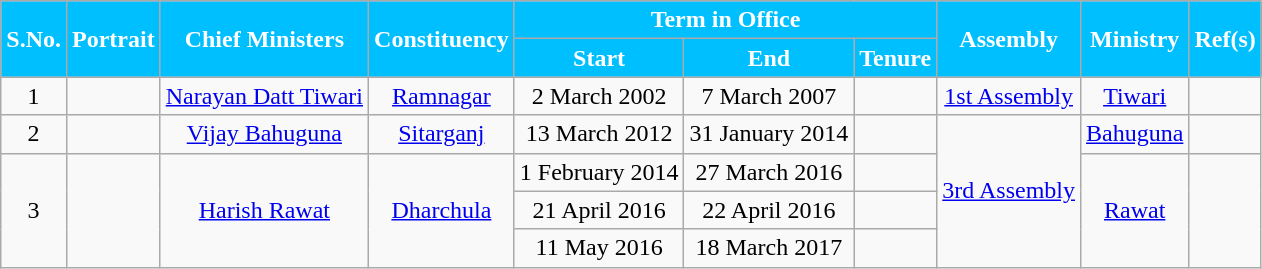<table class="wikitable sortable" style="text-align:center;">
<tr style="background-color:#00BFFF; color:white">
<th Style="background-color:#00BFFF; color:white" rowspan="2">S.No.</th>
<th Style="background-color:#00BFFF; color:white" rowspan="2">Portrait</th>
<th Style="background-color:#00BFFF; color:white" rowspan="2">Chief Ministers</th>
<th Style="background-color:#00BFFF; color:white" rowspan="2">Constituency</th>
<th Style="background-color:#00BFFF; color:white" colspan="3">Term in Office</th>
<th Style="background-color:#00BFFF; color:white" rowspan="2">Assembly<br></th>
<th Style="background-color:#00BFFF; color:white" rowspan="2">Ministry</th>
<th Style="background-color:#00BFFF; color:white" rowspan="2">Ref(s)</th>
</tr>
<tr style="background-color:#00BFFF; color:white">
<th Style="background-color:#00BFFF; color:white">Start</th>
<th Style="background-color:#00BFFF; color:white">End</th>
<th Style="background-color:#00BFFF; color:white">Tenure</th>
</tr>
<tr style="vertical-align: middle; text-align: center;">
<td>1</td>
<td></td>
<td><a href='#'>Narayan Datt Tiwari</a></td>
<td><a href='#'>Ramnagar</a></td>
<td>2 March 2002</td>
<td>7 March 2007</td>
<td></td>
<td><a href='#'>1st Assembly</a><br></td>
<td><a href='#'>Tiwari</a></td>
<td></td>
</tr>
<tr style="vertical-align: middle; text-align: center;">
<td>2</td>
<td></td>
<td><a href='#'>Vijay Bahuguna</a></td>
<td><a href='#'>Sitarganj</a></td>
<td>13 March 2012</td>
<td>31 January 2014</td>
<td></td>
<td rowspan="4"><a href='#'>3rd Assembly</a><br></td>
<td><a href='#'>Bahuguna</a></td>
<td></td>
</tr>
<tr style="vertical-align: middle; text-align: center;">
<td rowspan="3">3</td>
<td rowspan="3"></td>
<td rowspan="3"><a href='#'>Harish Rawat</a></td>
<td rowspan="3"><a href='#'>Dharchula</a></td>
<td>1 February 2014</td>
<td>27 March 2016</td>
<td></td>
<td rowspan="3"><a href='#'>Rawat</a></td>
</tr>
<tr style="vertical-align: middle; text-align: center;">
<td>21 April 2016</td>
<td>22 April 2016</td>
<td></td>
</tr>
<tr style="vertical-align: middle; text-align: center;">
<td>11 May 2016</td>
<td>18 March 2017</td>
<td><br></td>
</tr>
</table>
